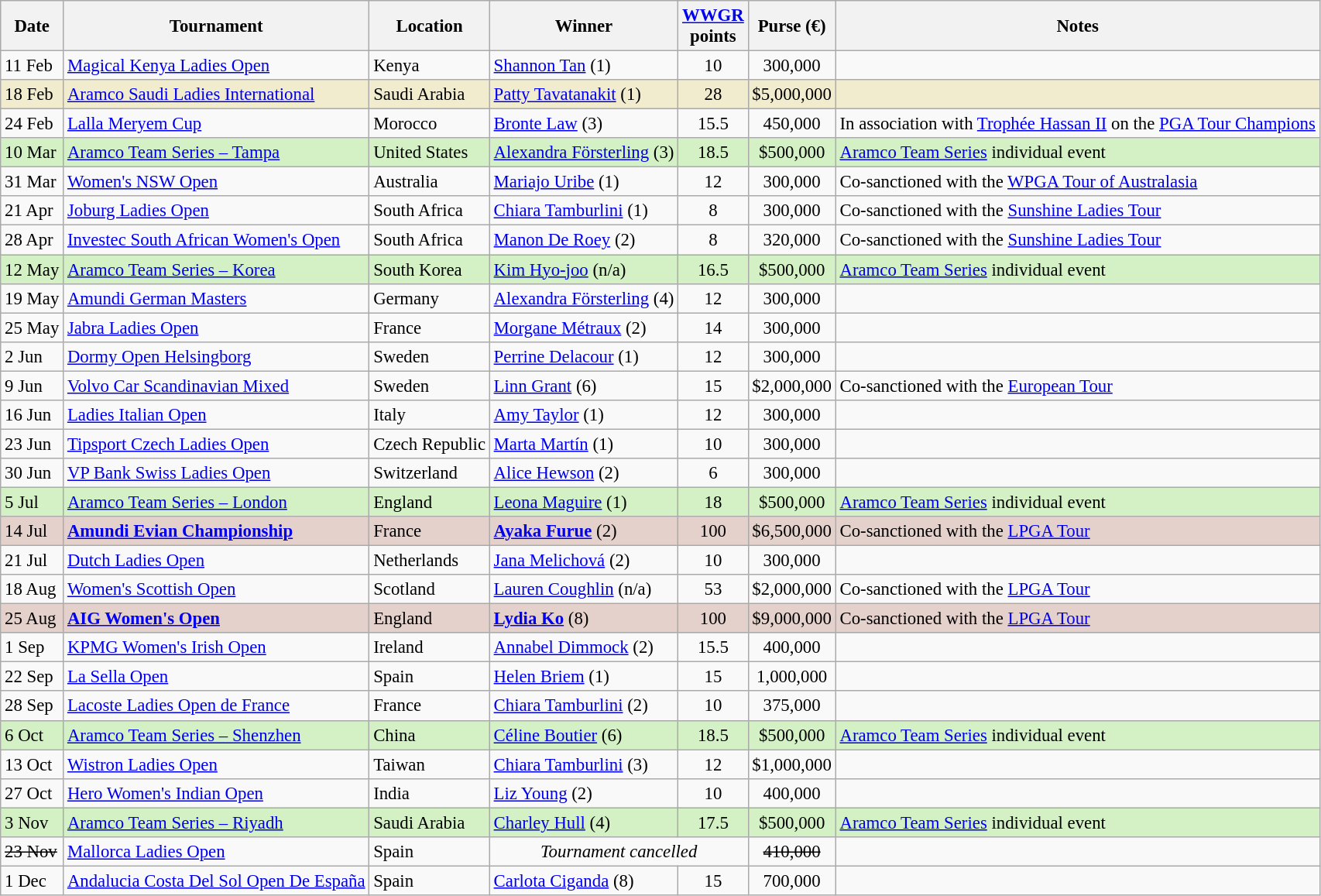<table class="wikitable sortable" style="font-size:95%">
<tr>
<th>Date</th>
<th>Tournament</th>
<th>Location</th>
<th>Winner</th>
<th><a href='#'>WWGR</a><br>points</th>
<th>Purse (€)</th>
<th>Notes</th>
</tr>
<tr>
<td>11 Feb</td>
<td><a href='#'>Magical Kenya Ladies Open</a></td>
<td>Kenya</td>
<td> <a href='#'>Shannon Tan</a> (1)</td>
<td align=center>10</td>
<td align=center>300,000</td>
<td></td>
</tr>
<tr style="background:#f2ecce;">
<td>18 Feb</td>
<td><a href='#'>Aramco Saudi Ladies International</a></td>
<td>Saudi Arabia</td>
<td> <a href='#'>Patty Tavatanakit</a> (1)</td>
<td align=center>28</td>
<td align=center>$5,000,000</td>
<td></td>
</tr>
<tr>
<td>24 Feb</td>
<td><a href='#'>Lalla Meryem Cup</a></td>
<td>Morocco</td>
<td> <a href='#'>Bronte Law</a> (3)</td>
<td align=center>15.5</td>
<td align=center>450,000</td>
<td>In association with <a href='#'>Trophée Hassan II</a> on the <a href='#'>PGA Tour Champions</a></td>
</tr>
<tr style="background:#D4F1C5;">
<td>10 Mar</td>
<td><a href='#'>Aramco Team Series – Tampa</a></td>
<td>United States</td>
<td> <a href='#'>Alexandra Försterling</a> (3)</td>
<td align=center>18.5</td>
<td align=center>$500,000</td>
<td><a href='#'>Aramco Team Series</a> individual event</td>
</tr>
<tr>
<td>31 Mar</td>
<td><a href='#'>Women's NSW Open</a></td>
<td>Australia</td>
<td> <a href='#'>Mariajo Uribe</a> (1)</td>
<td align=center>12</td>
<td align=center>300,000</td>
<td>Co-sanctioned with the <a href='#'>WPGA Tour of Australasia</a></td>
</tr>
<tr>
<td>21 Apr</td>
<td><a href='#'>Joburg Ladies Open</a></td>
<td>South Africa</td>
<td> <a href='#'>Chiara Tamburlini</a> (1)</td>
<td align=center>8</td>
<td align=center>300,000</td>
<td>Co-sanctioned with the <a href='#'>Sunshine Ladies Tour</a></td>
</tr>
<tr>
<td>28 Apr</td>
<td><a href='#'>Investec South African Women's Open</a></td>
<td>South Africa</td>
<td> <a href='#'>Manon De Roey</a> (2)</td>
<td align=center>8</td>
<td align=center>320,000</td>
<td>Co-sanctioned with the <a href='#'>Sunshine Ladies Tour</a></td>
</tr>
<tr style="background:#D4F1C5;">
<td>12 May</td>
<td><a href='#'>Aramco Team Series – Korea</a></td>
<td>South Korea</td>
<td> <a href='#'>Kim Hyo-joo</a> (n/a)</td>
<td align=center>16.5</td>
<td align=center>$500,000</td>
<td><a href='#'>Aramco Team Series</a> individual event</td>
</tr>
<tr>
<td>19 May</td>
<td><a href='#'>Amundi German Masters</a></td>
<td>Germany</td>
<td> <a href='#'>Alexandra Försterling</a> (4)</td>
<td align=center>12</td>
<td align=center>300,000</td>
<td></td>
</tr>
<tr>
<td>25 May</td>
<td><a href='#'>Jabra Ladies Open</a></td>
<td>France</td>
<td> <a href='#'>Morgane Métraux</a> (2)</td>
<td align=center>14</td>
<td align=center>300,000</td>
<td></td>
</tr>
<tr>
<td>2 Jun</td>
<td><a href='#'>Dormy Open Helsingborg</a></td>
<td>Sweden</td>
<td> <a href='#'>Perrine Delacour</a> (1)</td>
<td align=center>12</td>
<td align=center>300,000</td>
<td></td>
</tr>
<tr>
<td>9 Jun</td>
<td><a href='#'>Volvo Car Scandinavian Mixed</a></td>
<td>Sweden</td>
<td> <a href='#'>Linn Grant</a> (6)</td>
<td align=center>15</td>
<td align=center>$2,000,000</td>
<td>Co-sanctioned with the <a href='#'>European Tour</a></td>
</tr>
<tr>
<td>16 Jun</td>
<td><a href='#'>Ladies Italian Open</a></td>
<td>Italy</td>
<td> <a href='#'>Amy Taylor</a> (1)</td>
<td align=center>12</td>
<td align=center>300,000</td>
<td></td>
</tr>
<tr>
<td>23 Jun</td>
<td><a href='#'>Tipsport Czech Ladies Open</a></td>
<td>Czech Republic</td>
<td> <a href='#'>Marta Martín</a> (1)</td>
<td align=center>10</td>
<td align=center>300,000</td>
<td></td>
</tr>
<tr>
<td>30 Jun</td>
<td><a href='#'>VP Bank Swiss Ladies Open</a></td>
<td>Switzerland</td>
<td> <a href='#'>Alice Hewson</a> (2)</td>
<td align=center>6</td>
<td align=center>300,000</td>
<td></td>
</tr>
<tr style="background:#D4F1C5;">
<td>5 Jul</td>
<td><a href='#'>Aramco Team Series – London</a></td>
<td>England</td>
<td> <a href='#'>Leona Maguire</a> (1)</td>
<td align=center>18</td>
<td align=center>$500,000</td>
<td><a href='#'>Aramco Team Series</a> individual event</td>
</tr>
<tr style="background:#e5d1cb;">
<td>14 Jul</td>
<td><strong><a href='#'>Amundi Evian Championship</a></strong></td>
<td>France</td>
<td> <strong><a href='#'>Ayaka Furue</a></strong> (2)</td>
<td align=center>100</td>
<td align=center>$6,500,000</td>
<td>Co-sanctioned with the <a href='#'>LPGA Tour</a></td>
</tr>
<tr>
<td>21 Jul</td>
<td><a href='#'>Dutch Ladies Open</a></td>
<td>Netherlands</td>
<td> <a href='#'>Jana Melichová</a> (2)</td>
<td align=center>10</td>
<td align=center>300,000</td>
<td></td>
</tr>
<tr>
<td>18 Aug</td>
<td><a href='#'>Women's Scottish Open</a></td>
<td>Scotland</td>
<td> <a href='#'>Lauren Coughlin</a> (n/a)</td>
<td align=center>53</td>
<td align=center>$2,000,000</td>
<td>Co-sanctioned with the <a href='#'>LPGA Tour</a></td>
</tr>
<tr style="background:#e5d1cb;">
<td>25 Aug</td>
<td><strong><a href='#'>AIG Women's Open</a></strong></td>
<td>England</td>
<td> <strong><a href='#'>Lydia Ko</a></strong> (8)</td>
<td align=center>100</td>
<td align=center>$9,000,000</td>
<td>Co-sanctioned with the <a href='#'>LPGA Tour</a></td>
</tr>
<tr>
<td>1 Sep</td>
<td><a href='#'>KPMG Women's Irish Open</a></td>
<td>Ireland</td>
<td> <a href='#'>Annabel Dimmock</a> (2)</td>
<td align=center>15.5</td>
<td align=center>400,000</td>
<td></td>
</tr>
<tr>
<td>22 Sep</td>
<td><a href='#'>La Sella Open</a></td>
<td>Spain</td>
<td> <a href='#'>Helen Briem</a> (1)</td>
<td align=center>15</td>
<td align=center>1,000,000</td>
<td></td>
</tr>
<tr>
<td>28 Sep</td>
<td><a href='#'>Lacoste Ladies Open de France</a></td>
<td>France</td>
<td> <a href='#'>Chiara Tamburlini</a> (2)</td>
<td align=center>10</td>
<td align=center>375,000</td>
<td></td>
</tr>
<tr style="background:#D4F1C5;">
<td>6 Oct</td>
<td><a href='#'>Aramco Team Series – Shenzhen</a></td>
<td>China</td>
<td> <a href='#'>Céline Boutier</a> (6)</td>
<td align=center>18.5</td>
<td align=center>$500,000</td>
<td><a href='#'>Aramco Team Series</a> individual event</td>
</tr>
<tr>
<td>13 Oct</td>
<td><a href='#'>Wistron Ladies Open</a></td>
<td>Taiwan</td>
<td> <a href='#'>Chiara Tamburlini</a> (3)</td>
<td align=center>12</td>
<td align=center>$1,000,000</td>
<td></td>
</tr>
<tr>
<td>27 Oct</td>
<td><a href='#'>Hero Women's Indian Open</a></td>
<td>India</td>
<td> <a href='#'>Liz Young</a> (2)</td>
<td align=center>10</td>
<td align=center>400,000</td>
<td></td>
</tr>
<tr style="background:#D4F1C5;">
<td>3 Nov</td>
<td><a href='#'>Aramco Team Series – Riyadh</a></td>
<td>Saudi Arabia</td>
<td> <a href='#'>Charley Hull</a> (4)</td>
<td align=center>17.5</td>
<td align=center>$500,000</td>
<td><a href='#'>Aramco Team Series</a> individual event</td>
</tr>
<tr>
<td><s>23 Nov</s></td>
<td><a href='#'>Mallorca Ladies Open</a></td>
<td>Spain</td>
<td align=center colspan="2"><em>Tournament cancelled</em></td>
<td align=center><s>410,000</s></td>
<td></td>
</tr>
<tr>
<td>1 Dec</td>
<td><a href='#'>Andalucia Costa Del Sol Open De España</a></td>
<td>Spain</td>
<td> <a href='#'>Carlota Ciganda</a> (8)</td>
<td align=center>15</td>
<td align=center>700,000</td>
<td></td>
</tr>
</table>
